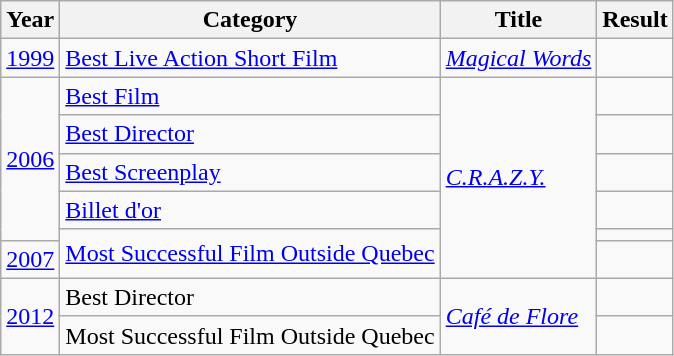<table class="wikitable">
<tr>
<th>Year</th>
<th>Category</th>
<th>Title</th>
<th>Result</th>
</tr>
<tr>
<td><a href='#'>1999</a></td>
<td><a href='#'>Best Live Action Short Film</a></td>
<td><em><a href='#'>Magical Words</a></em></td>
<td></td>
</tr>
<tr>
<td rowspan=5><a href='#'>2006</a></td>
<td><a href='#'>Best Film</a></td>
<td rowspan=6><em><a href='#'>C.R.A.Z.Y.</a></em></td>
<td></td>
</tr>
<tr>
<td><a href='#'>Best Director</a></td>
<td></td>
</tr>
<tr>
<td><a href='#'>Best Screenplay</a></td>
<td></td>
</tr>
<tr>
<td><a href='#'>Billet d'or</a></td>
<td></td>
</tr>
<tr>
<td rowspan=2><a href='#'>Most Successful Film Outside Quebec</a></td>
<td></td>
</tr>
<tr>
<td><a href='#'>2007</a></td>
<td></td>
</tr>
<tr>
<td rowspan=2><a href='#'>2012</a></td>
<td>Best Director</td>
<td rowspan=2><em><a href='#'>Café de Flore</a></em></td>
<td></td>
</tr>
<tr>
<td>Most Successful Film Outside Quebec</td>
<td></td>
</tr>
</table>
